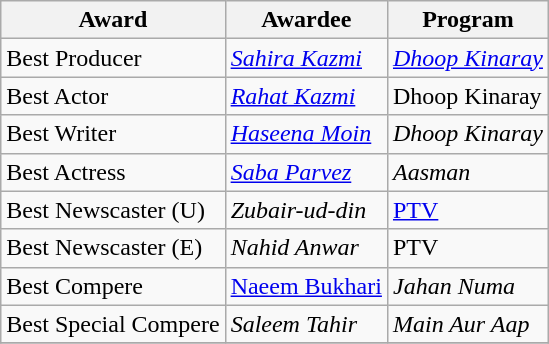<table class="wikitable">
<tr>
<th>Award</th>
<th>Awardee</th>
<th>Program</th>
</tr>
<tr>
<td>Best Producer</td>
<td><em><a href='#'>Sahira Kazmi</a></em></td>
<td><em><a href='#'>Dhoop Kinaray</a></em></td>
</tr>
<tr>
<td>Best Actor</td>
<td><em><a href='#'>Rahat Kazmi</a></em></td>
<td>Dhoop Kinaray</td>
</tr>
<tr>
<td>Best Writer</td>
<td><em><a href='#'>Haseena Moin</a></em></td>
<td><em>Dhoop Kinaray</em></td>
</tr>
<tr>
<td>Best Actress</td>
<td><em><a href='#'>Saba Parvez</a></em></td>
<td><em>Aasman</em></td>
</tr>
<tr>
<td>Best Newscaster (U)</td>
<td><em>Zubair-ud-din</em></td>
<td><a href='#'>PTV</a></td>
</tr>
<tr>
<td>Best Newscaster (E)</td>
<td><em>Nahid Anwar</em></td>
<td>PTV</td>
</tr>
<tr>
<td>Best Compere</td>
<td><a href='#'>Naeem Bukhari</a></td>
<td><em>Jahan Numa</em></td>
</tr>
<tr>
<td>Best Special Compere</td>
<td><em>Saleem Tahir</em></td>
<td><em>Main Aur Aap</em></td>
</tr>
<tr>
</tr>
</table>
